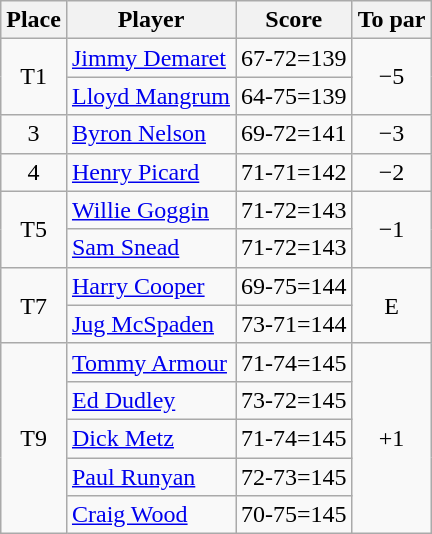<table class="wikitable">
<tr>
<th>Place</th>
<th>Player</th>
<th>Score</th>
<th>To par</th>
</tr>
<tr>
<td rowspan="2"  align="center">T1</td>
<td> <a href='#'>Jimmy Demaret</a></td>
<td>67-72=139</td>
<td rowspan="2" align="center">−5</td>
</tr>
<tr>
<td> <a href='#'>Lloyd Mangrum</a></td>
<td>64-75=139</td>
</tr>
<tr>
<td align="center">3</td>
<td> <a href='#'>Byron Nelson</a></td>
<td>69-72=141</td>
<td align="center">−3</td>
</tr>
<tr>
<td align="center">4</td>
<td> <a href='#'>Henry Picard</a></td>
<td>71-71=142</td>
<td align="center">−2</td>
</tr>
<tr>
<td rowspan="2" align="center">T5</td>
<td> <a href='#'>Willie Goggin</a></td>
<td>71-72=143</td>
<td rowspan="2" align="center">−1</td>
</tr>
<tr>
<td> <a href='#'>Sam Snead</a></td>
<td>71-72=143</td>
</tr>
<tr>
<td rowspan="2" align="center">T7</td>
<td> <a href='#'>Harry Cooper</a></td>
<td>69-75=144</td>
<td rowspan="2" align="center">E</td>
</tr>
<tr>
<td> <a href='#'>Jug McSpaden</a></td>
<td>73-71=144</td>
</tr>
<tr>
<td rowspan="5" align="center">T9</td>
<td> <a href='#'>Tommy Armour</a></td>
<td>71-74=145</td>
<td rowspan="5" align="center">+1</td>
</tr>
<tr>
<td> <a href='#'>Ed Dudley</a></td>
<td>73-72=145</td>
</tr>
<tr>
<td> <a href='#'>Dick Metz</a></td>
<td>71-74=145</td>
</tr>
<tr>
<td> <a href='#'>Paul Runyan</a></td>
<td>72-73=145</td>
</tr>
<tr>
<td> <a href='#'>Craig Wood</a></td>
<td>70-75=145</td>
</tr>
</table>
